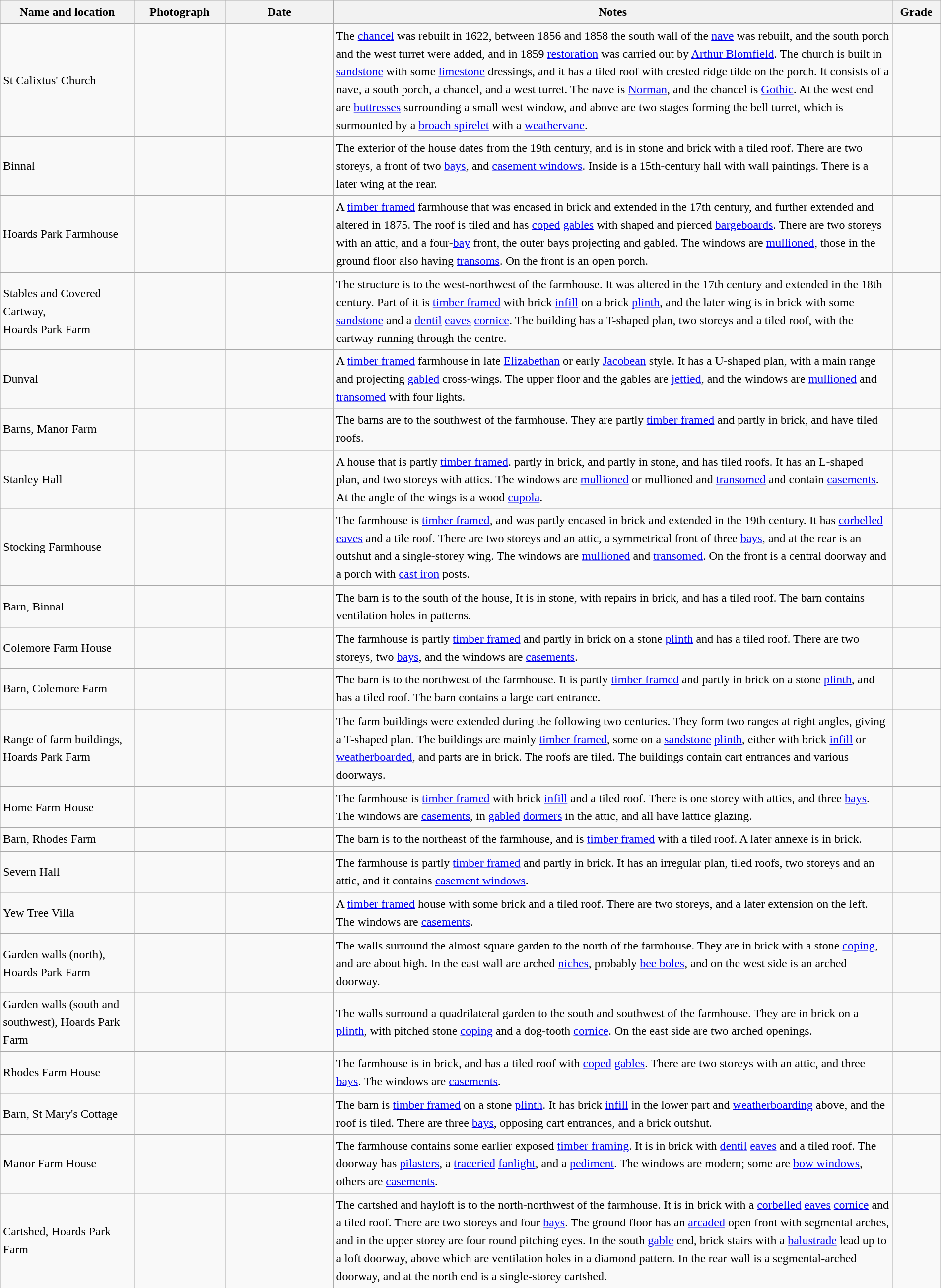<table class="wikitable sortable plainrowheaders" style="width:100%; border:0; text-align:left; line-height:150%;">
<tr>
<th scope="col"  style="width:150px">Name and location</th>
<th scope="col"  style="width:100px" class="unsortable">Photograph</th>
<th scope="col"  style="width:120px">Date</th>
<th scope="col"  style="width:650px" class="unsortable">Notes</th>
<th scope="col"  style="width:50px">Grade</th>
</tr>
<tr>
<td>St Calixtus' Church<br><small></small></td>
<td></td>
<td align="center"></td>
<td>The <a href='#'>chancel</a> was rebuilt in 1622, between 1856 and 1858 the south wall of the <a href='#'>nave</a> was rebuilt, and the south porch and the west turret were added, and in 1859 <a href='#'>restoration</a> was carried out by <a href='#'>Arthur Blomfield</a>.  The church is built in <a href='#'>sandstone</a> with some <a href='#'>limestone</a> dressings, and it has a tiled roof with crested ridge tilde on the porch.  It consists of a nave, a south porch, a chancel, and a west turret.  The nave is <a href='#'>Norman</a>, and the chancel is <a href='#'>Gothic</a>.  At the west end are <a href='#'>buttresses</a> surrounding a small west window, and above are two stages forming the bell turret, which is surmounted by a <a href='#'>broach spirelet</a> with a <a href='#'>weathervane</a>.</td>
<td align="center" ></td>
</tr>
<tr>
<td>Binnal<br><small></small></td>
<td></td>
<td align="center"></td>
<td>The exterior of the house dates from the 19th century, and is in stone and brick with a tiled roof.  There are two storeys, a front of two <a href='#'>bays</a>, and <a href='#'>casement windows</a>.  Inside is a 15th-century hall with wall paintings.  There is a later wing at the rear.</td>
<td align="center" ></td>
</tr>
<tr>
<td>Hoards Park Farmhouse<br><small></small></td>
<td></td>
<td align="center"></td>
<td>A <a href='#'>timber framed</a> farmhouse that was encased in brick and extended in the 17th century, and further extended and altered in 1875.  The roof is tiled and has <a href='#'>coped</a> <a href='#'>gables</a> with shaped and pierced <a href='#'>bargeboards</a>.  There are two storeys with an attic, and a four-<a href='#'>bay</a> front, the outer bays projecting and gabled.  The windows are <a href='#'>mullioned</a>, those in the ground floor also having <a href='#'>transoms</a>.  On the front is an open porch.</td>
<td align="center" ></td>
</tr>
<tr>
<td>Stables and Covered Cartway,<br>Hoards Park Farm<br><small></small></td>
<td></td>
<td align="center"></td>
<td>The structure is to the west-northwest of the farmhouse.  It was altered in the 17th century and extended in the 18th century.  Part of it is <a href='#'>timber framed</a> with brick <a href='#'>infill</a> on a brick <a href='#'>plinth</a>, and the later wing is in brick with some <a href='#'>sandstone</a> and a <a href='#'>dentil</a> <a href='#'>eaves</a> <a href='#'>cornice</a>.  The building has a T-shaped plan, two storeys and a tiled roof, with the cartway running through the centre.</td>
<td align="center" ></td>
</tr>
<tr>
<td>Dunval<br><small></small></td>
<td></td>
<td align="center"></td>
<td>A <a href='#'>timber framed</a> farmhouse in late <a href='#'>Elizabethan</a> or early <a href='#'>Jacobean</a> style.  It has a U-shaped plan, with a main range and projecting <a href='#'>gabled</a> cross-wings.  The upper floor and the gables are <a href='#'>jettied</a>, and the windows are <a href='#'>mullioned</a> and <a href='#'>transomed</a> with four lights.</td>
<td align="center" ></td>
</tr>
<tr>
<td>Barns, Manor Farm<br><small></small></td>
<td></td>
<td align="center"></td>
<td>The barns are to the southwest of the farmhouse.  They are partly <a href='#'>timber framed</a> and partly in brick, and have tiled roofs.</td>
<td align="center" ></td>
</tr>
<tr>
<td>Stanley Hall<br><small></small></td>
<td></td>
<td align="center"></td>
<td>A house that is partly <a href='#'>timber framed</a>. partly in brick, and partly in stone, and has tiled roofs.  It has an L-shaped plan, and two storeys with attics.  The windows are <a href='#'>mullioned</a> or mullioned and <a href='#'>transomed</a> and contain <a href='#'>casements</a>.  At the angle of the wings is a wood <a href='#'>cupola</a>.</td>
<td align="center" ></td>
</tr>
<tr>
<td>Stocking Farmhouse<br><small></small></td>
<td></td>
<td align="center"></td>
<td>The farmhouse is <a href='#'>timber framed</a>, and was partly encased in brick and extended in the 19th century.  It has <a href='#'>corbelled</a> <a href='#'>eaves</a> and a tile roof.  There are two storeys and an attic, a symmetrical front of three <a href='#'>bays</a>, and at the rear is an outshut and a single-storey wing.  The windows are <a href='#'>mullioned</a> and <a href='#'>transomed</a>.  On the front is a central doorway and a porch with <a href='#'>cast iron</a> posts.</td>
<td align="center" ></td>
</tr>
<tr>
<td>Barn, Binnal<br><small></small></td>
<td></td>
<td align="center"></td>
<td>The barn is to the south of the house,  It is in stone, with repairs in brick, and has a tiled roof.  The barn contains ventilation holes in patterns.</td>
<td align="center" ></td>
</tr>
<tr>
<td>Colemore Farm House<br><small></small></td>
<td></td>
<td align="center"></td>
<td>The farmhouse is partly <a href='#'>timber framed</a> and partly in brick on a stone <a href='#'>plinth</a> and has a tiled roof.  There are two storeys, two <a href='#'>bays</a>, and the windows are <a href='#'>casements</a>.</td>
<td align="center" ></td>
</tr>
<tr>
<td>Barn, Colemore Farm<br><small></small></td>
<td></td>
<td align="center"></td>
<td>The barn is to the northwest of the farmhouse.  It is partly <a href='#'>timber framed</a> and partly in brick on a stone <a href='#'>plinth</a>, and has a tiled roof.  The barn contains a large cart entrance.</td>
<td align="center" ></td>
</tr>
<tr>
<td>Range of farm buildings,<br>Hoards Park Farm<br><small></small></td>
<td></td>
<td align="center"></td>
<td>The farm buildings were extended during the following two centuries.  They form two ranges at right angles, giving a T-shaped plan.  The buildings are mainly <a href='#'>timber framed</a>, some on a <a href='#'>sandstone</a> <a href='#'>plinth</a>, either with brick <a href='#'>infill</a> or <a href='#'>weatherboarded</a>, and parts are in brick.  The roofs are tiled.  The buildings contain cart entrances and various doorways.</td>
<td align="center" ></td>
</tr>
<tr>
<td>Home Farm House<br><small></small></td>
<td></td>
<td align="center"></td>
<td>The farmhouse is <a href='#'>timber framed</a> with brick <a href='#'>infill</a> and a tiled roof.  There is one storey with attics, and three <a href='#'>bays</a>.  The windows are <a href='#'>casements</a>, in <a href='#'>gabled</a> <a href='#'>dormers</a> in the attic, and all have lattice glazing.</td>
<td align="center" ></td>
</tr>
<tr>
<td>Barn, Rhodes Farm<br><small></small></td>
<td></td>
<td align="center"></td>
<td>The barn is to the northeast of the farmhouse, and is <a href='#'>timber framed</a> with a tiled roof.  A later annexe is in brick.</td>
<td align="center" ></td>
</tr>
<tr>
<td>Severn Hall<br><small></small></td>
<td></td>
<td align="center"></td>
<td>The farmhouse is partly <a href='#'>timber framed</a> and partly in brick.  It has an irregular plan, tiled roofs, two storeys and an attic, and it contains <a href='#'>casement windows</a>.</td>
<td align="center" ></td>
</tr>
<tr>
<td>Yew Tree Villa<br><small></small></td>
<td></td>
<td align="center"></td>
<td>A <a href='#'>timber framed</a> house with some brick and a tiled roof.  There are two storeys, and a later extension on the left.  The windows are <a href='#'>casements</a>.</td>
<td align="center" ></td>
</tr>
<tr>
<td>Garden walls (north),<br>Hoards Park Farm<br><small></small></td>
<td></td>
<td align="center"></td>
<td>The walls surround the almost square garden to the north of the farmhouse.  They are in brick with a stone <a href='#'>coping</a>, and are about  high.  In the east wall are arched <a href='#'>niches</a>, probably <a href='#'>bee boles</a>, and on the west side is an arched doorway.</td>
<td align="center" ></td>
</tr>
<tr>
<td>Garden walls (south and southwest), Hoards Park Farm<br><small></small></td>
<td></td>
<td align="center"></td>
<td>The walls surround a quadrilateral garden to the south and southwest of the farmhouse.  They are in brick on a <a href='#'>plinth</a>, with pitched stone <a href='#'>coping</a> and a dog-tooth <a href='#'>cornice</a>.  On the east side are two arched openings.</td>
<td align="center" ></td>
</tr>
<tr>
<td>Rhodes Farm House<br><small></small></td>
<td></td>
<td align="center"></td>
<td>The farmhouse is in brick, and has a tiled roof with <a href='#'>coped</a> <a href='#'>gables</a>.  There are two storeys with an attic, and three <a href='#'>bays</a>.  The windows are <a href='#'>casements</a>.</td>
<td align="center" ></td>
</tr>
<tr>
<td>Barn, St Mary's Cottage<br><small></small></td>
<td></td>
<td align="center"></td>
<td>The barn is <a href='#'>timber framed</a> on a stone <a href='#'>plinth</a>.  It has brick <a href='#'>infill</a> in the lower part and <a href='#'>weatherboarding</a> above, and the roof is tiled.  There are three <a href='#'>bays</a>, opposing cart entrances, and a brick outshut.</td>
<td align="center" ></td>
</tr>
<tr>
<td>Manor Farm House<br><small></small></td>
<td></td>
<td align="center"></td>
<td>The farmhouse contains some earlier exposed <a href='#'>timber framing</a>.  It is in brick with <a href='#'>dentil</a> <a href='#'>eaves</a> and a tiled roof.  The doorway has <a href='#'>pilasters</a>, a <a href='#'>traceried</a> <a href='#'>fanlight</a>, and a <a href='#'>pediment</a>.  The windows are modern; some are <a href='#'>bow windows</a>, others are <a href='#'>casements</a>.</td>
<td align="center" ></td>
</tr>
<tr>
<td>Cartshed, Hoards Park Farm<br><small></small></td>
<td></td>
<td align="center"></td>
<td>The cartshed and hayloft is to the north-northwest of the farmhouse.  It is in brick with a <a href='#'>corbelled</a> <a href='#'>eaves</a> <a href='#'>cornice</a> and a tiled roof.  There are two storeys and four <a href='#'>bays</a>.  The ground floor has an <a href='#'>arcaded</a> open front with segmental arches, and in the upper storey are four round pitching eyes.  In the south <a href='#'>gable</a> end, brick stairs with a <a href='#'>balustrade</a> lead up to a loft doorway, above which are ventilation holes in a diamond pattern.  In the rear wall is a segmental-arched doorway, and at the north end is a single-storey cartshed.</td>
<td align="center" ></td>
</tr>
<tr>
</tr>
</table>
